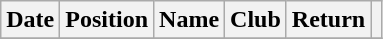<table class="wikitable" style="text-align:center;">
<tr>
<th>Date</th>
<th>Position</th>
<th>Name</th>
<th>Club</th>
<th>Return</th>
<th></th>
</tr>
<tr>
</tr>
</table>
